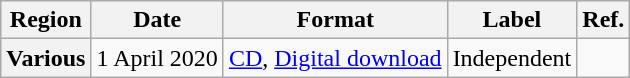<table class="wikitable plainrowheaders">
<tr>
<th scope="col">Region</th>
<th scope="col">Date</th>
<th scope="col">Format</th>
<th scope="col">Label</th>
<th scope="col">Ref.</th>
</tr>
<tr>
<th scope="row">Various</th>
<td>1 April 2020</td>
<td><a href='#'>CD</a>, <a href='#'>Digital download</a></td>
<td>Independent</td>
<td></td>
</tr>
</table>
